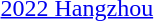<table>
<tr>
<td><a href='#'>2022 Hangzhou</a></td>
<td></td>
<td></td>
<td></td>
</tr>
</table>
